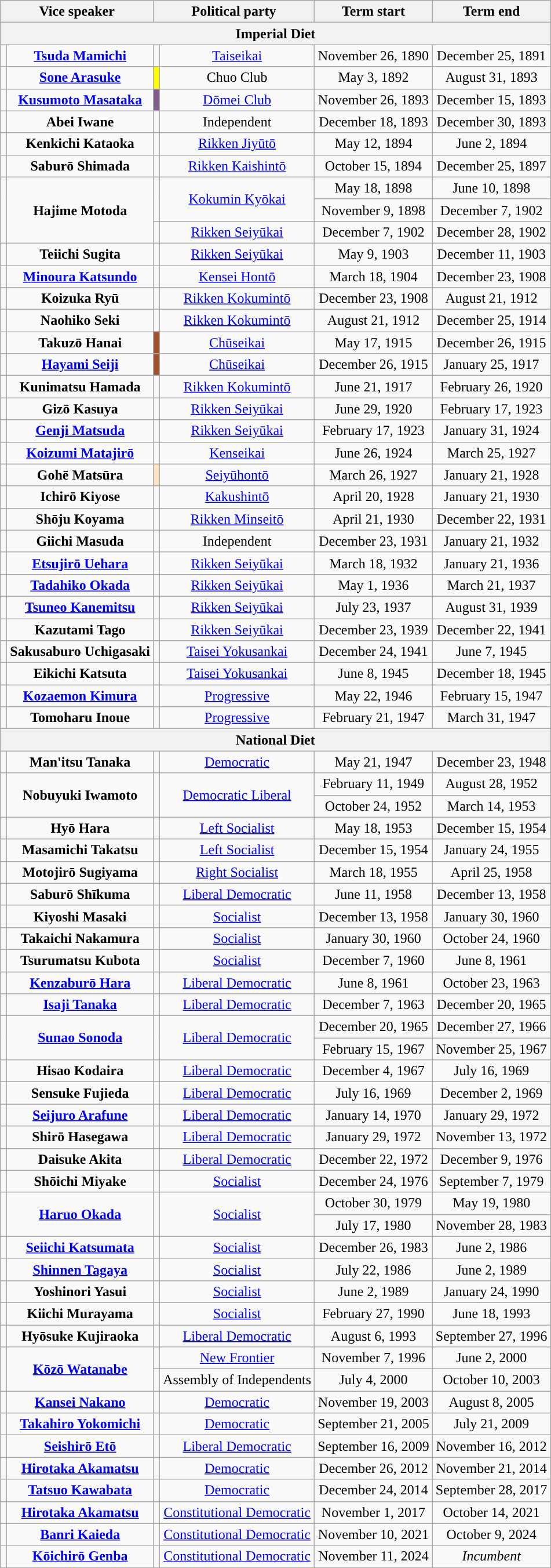<table class="wikitable" style="text-align:center; border:1px #AAAAFF solid">
<tr>
<th colspan="2" align="center" width="0">Vice speaker</th>
<th colspan="2" align="center" width="0">Political party</th>
<th align="center" width="0">Term start</th>
<th>Term end</th>
</tr>
<tr>
<th colspan="6">Imperial Diet<br></th>
</tr>
<tr>
<td></td>
<td><strong><a href='#'>Tsuda Mamichi</a></strong><br></td>
<td style="background:"></td>
<td><a href='#'>Taiseikai</a></td>
<td>November 26, 1890</td>
<td>December 25, 1891</td>
</tr>
<tr>
<td></td>
<td><strong><a href='#'>Sone Arasuke</a></strong><br></td>
<td style="background:#FFFF00;"></td>
<td>Chuo Club</td>
<td>May 3, 1892</td>
<td>August 31, 1893</td>
</tr>
<tr>
<td></td>
<td><strong><a href='#'>Kusumoto Masataka</a></strong><br></td>
<td style="background:#825C8C;"></td>
<td><a href='#'>Dōmei Club</a></td>
<td>November 26, 1893</td>
<td>December 15, 1893</td>
</tr>
<tr>
<td></td>
<td><strong>Abei Iwane</strong><br></td>
<td style="background:"></td>
<td>Independent</td>
<td>December 18, 1893</td>
<td>December 30, 1893</td>
</tr>
<tr>
<td></td>
<td><strong>Kenkichi Kataoka</strong><br></td>
<td style="background:"></td>
<td><a href='#'>Rikken Jiyūtō</a></td>
<td>May 12, 1894</td>
<td>June 2, 1894</td>
</tr>
<tr>
<td></td>
<td><strong>Saburō Shimada</strong><br></td>
<td style="background:"></td>
<td><a href='#'>Rikken Kaishintō</a></td>
<td>October 15, 1894</td>
<td>December 25, 1897</td>
</tr>
<tr>
<td rowspan="3"></td>
<td rowspan="3"><strong>Hajime Motoda</strong><br></td>
<td rowspan="2" style="background:"></td>
<td rowspan="2"><a href='#'>Kokumin Kyōkai</a></td>
<td>May 18, 1898</td>
<td>June 10, 1898</td>
</tr>
<tr>
<td>November 9, 1898</td>
<td>December 7, 1902</td>
</tr>
<tr>
<td style="background:"></td>
<td><a href='#'>Rikken Seiyūkai</a></td>
<td>December 7, 1902</td>
<td>December 28, 1902</td>
</tr>
<tr>
<td></td>
<td><strong>Teiichi Sugita</strong><br></td>
<td style="background:"></td>
<td><a href='#'>Rikken Seiyūkai</a></td>
<td>May 9, 1903</td>
<td>December 11, 1903</td>
</tr>
<tr>
<td></td>
<td><strong><a href='#'>Minoura Katsundo</a></strong><br></td>
<td style="background:"></td>
<td><a href='#'>Kensei Hontō</a></td>
<td>March 18, 1904</td>
<td>December 23, 1908</td>
</tr>
<tr>
<td></td>
<td><strong>Koizuka Ryū</strong><br></td>
<td style="background:"></td>
<td><a href='#'>Rikken Kokumintō</a></td>
<td>December 23, 1908</td>
<td>August 21, 1912</td>
</tr>
<tr>
<td></td>
<td><strong>Naohiko Seki</strong><br></td>
<td style="background:"></td>
<td><a href='#'>Rikken Kokumintō</a></td>
<td>August 21, 1912</td>
<td>December 25, 1914</td>
</tr>
<tr>
<td></td>
<td><strong>Takuzō Hanai</strong><br></td>
<td style="background:#A0522D;"></td>
<td><a href='#'>Chūseikai</a></td>
<td>May 17, 1915</td>
<td>December 26, 1915</td>
</tr>
<tr>
<td></td>
<td><strong><a href='#'>Hayami Seiji</a></strong><br></td>
<td style="background:#A0522D;"></td>
<td><a href='#'>Chūseikai</a></td>
<td>December 26, 1915</td>
<td>January 25, 1917</td>
</tr>
<tr>
<td></td>
<td><strong>Kunimatsu Hamada</strong><br></td>
<td style="background:"></td>
<td><a href='#'>Rikken Kokumintō</a></td>
<td>June 21, 1917</td>
<td>February 26, 1920</td>
</tr>
<tr>
<td></td>
<td><strong>Gizō Kasuya</strong><br></td>
<td style="background:"></td>
<td><a href='#'>Rikken Seiyūkai</a></td>
<td>June 29, 1920</td>
<td>February 17, 1923</td>
</tr>
<tr>
<td></td>
<td><strong><a href='#'>Genji Matsuda</a></strong><br></td>
<td style="background:"></td>
<td><a href='#'>Rikken Seiyūkai</a></td>
<td>February 17, 1923</td>
<td>January 31, 1924</td>
</tr>
<tr>
<td></td>
<td><strong><a href='#'>Koizumi Matajirō</a></strong><br></td>
<td style="background:"></td>
<td><a href='#'>Kenseikai</a></td>
<td>June 26, 1924</td>
<td>March 25, 1927</td>
</tr>
<tr>
<td></td>
<td><strong>Gohē Matsūra</strong><br></td>
<td style="background:#FFE4C4;"></td>
<td><a href='#'>Seiyūhontō</a></td>
<td>March 26, 1927</td>
<td>January 21, 1928</td>
</tr>
<tr>
<td></td>
<td><strong>Ichirō Kiyose</strong><br></td>
<td style="background:"></td>
<td><a href='#'>Kakushintō</a></td>
<td>April 20, 1928</td>
<td>January 21, 1930</td>
</tr>
<tr>
<td></td>
<td><strong>Shōju Koyama</strong><br></td>
<td style="background:"></td>
<td><a href='#'>Rikken Minseitō</a></td>
<td>April 21, 1930</td>
<td>December 22, 1931</td>
</tr>
<tr>
<td></td>
<td><strong>Giichi Masuda</strong><br></td>
<td style="background:"></td>
<td>Independent</td>
<td>December 23, 1931</td>
<td>January 21, 1932</td>
</tr>
<tr>
<td></td>
<td><strong><a href='#'>Etsujirō Uehara</a></strong><br></td>
<td style="background:"></td>
<td><a href='#'>Rikken Seiyūkai</a></td>
<td>March 18, 1932</td>
<td>January 21, 1936</td>
</tr>
<tr>
<td></td>
<td><strong><a href='#'>Tadahiko Okada</a></strong><br></td>
<td style="background:"></td>
<td><a href='#'>Rikken Seiyūkai</a></td>
<td>May 1, 1936</td>
<td>March 21, 1937</td>
</tr>
<tr>
<td></td>
<td><strong><a href='#'>Tsuneo Kanemitsu</a></strong><br></td>
<td style="background:"></td>
<td><a href='#'>Rikken Seiyūkai</a></td>
<td>July 23, 1937</td>
<td>August 31, 1939</td>
</tr>
<tr>
<td></td>
<td><strong>Kazutami Tago</strong><br></td>
<td style="background:"></td>
<td><a href='#'>Rikken Seiyūkai</a></td>
<td>December 23, 1939</td>
<td>December 22, 1941</td>
</tr>
<tr>
<td></td>
<td><strong>Sakusaburo Uchigasaki</strong><br></td>
<td style="background:"></td>
<td><a href='#'>Taisei Yokusankai</a></td>
<td>December 24, 1941</td>
<td>June 7, 1945</td>
</tr>
<tr>
<td></td>
<td><strong>Eikichi Katsuta</strong><br></td>
<td style="background:"></td>
<td><a href='#'>Taisei Yokusankai</a></td>
<td>June 8, 1945</td>
<td>December 18, 1945</td>
</tr>
<tr>
<td></td>
<td><strong><a href='#'>Kozaemon Kimura</a></strong><br></td>
<td style="background:"></td>
<td><a href='#'>Progressive</a></td>
<td>May 22, 1946</td>
<td>February 15, 1947</td>
</tr>
<tr>
<td></td>
<td><strong>Tomoharu Inoue</strong><br></td>
<td style="background:"></td>
<td><a href='#'>Progressive</a></td>
<td>February 21, 1947</td>
<td>March 31, 1947</td>
</tr>
<tr>
<th colspan="6">National Diet<br></th>
</tr>
<tr>
<td></td>
<td><strong>Man'itsu Tanaka</strong><br></td>
<td style="background:"></td>
<td><a href='#'>Democratic</a></td>
<td>May 21, 1947</td>
<td>December 23, 1948</td>
</tr>
<tr>
<td rowspan="2"></td>
<td rowspan="2"><strong>Nobuyuki Iwamoto</strong><br></td>
<td rowspan="2" style="background:"></td>
<td rowspan="2"><a href='#'>Democratic Liberal</a></td>
<td>February 11, 1949</td>
<td>August 28, 1952</td>
</tr>
<tr>
<td>October 24, 1952</td>
<td>March 14, 1953</td>
</tr>
<tr>
<td></td>
<td><strong>Hyō Hara</strong><br></td>
<td style="background:"></td>
<td><a href='#'>Left Socialist</a></td>
<td>May 18, 1953</td>
<td>December 15, 1954</td>
</tr>
<tr>
<td></td>
<td><strong>Masamichi Takatsu</strong><br></td>
<td style="background:"></td>
<td><a href='#'>Left Socialist</a></td>
<td>December 15, 1954</td>
<td>January 24, 1955</td>
</tr>
<tr>
<td></td>
<td><strong>Motojirō Sugiyama</strong><br></td>
<td style="background:"></td>
<td><a href='#'>Right Socialist</a></td>
<td>March 18, 1955</td>
<td>April 25, 1958</td>
</tr>
<tr>
<td></td>
<td><strong>Saburō Shīkuma</strong><br></td>
<td style="background:"></td>
<td><a href='#'>Liberal Democratic</a></td>
<td>June 11, 1958</td>
<td>December 13, 1958</td>
</tr>
<tr>
<td></td>
<td><strong>Kiyoshi Masaki</strong><br></td>
<td style="background:"></td>
<td><a href='#'>Socialist</a></td>
<td>December 13, 1958</td>
<td>January 30, 1960</td>
</tr>
<tr>
<td></td>
<td><strong>Takaichi Nakamura</strong><br></td>
<td style="background:"></td>
<td><a href='#'>Socialist</a></td>
<td>January 30, 1960</td>
<td>October 24, 1960</td>
</tr>
<tr>
<td></td>
<td><strong>Tsurumatsu Kubota</strong><br></td>
<td style="background:"></td>
<td><a href='#'>Socialist</a></td>
<td>December 7, 1960</td>
<td>June 8, 1961</td>
</tr>
<tr>
<td></td>
<td><strong><a href='#'>Kenzaburō Hara</a></strong><br></td>
<td style="background:"></td>
<td><a href='#'>Liberal Democratic</a></td>
<td>June 8, 1961</td>
<td>October 23, 1963</td>
</tr>
<tr>
<td></td>
<td><strong><a href='#'>Isaji Tanaka</a></strong><br></td>
<td style="background:"></td>
<td><a href='#'>Liberal Democratic</a></td>
<td>December 7, 1963</td>
<td>December 20, 1965</td>
</tr>
<tr>
<td rowspan="2"></td>
<td rowspan="2"><strong><a href='#'>Sunao Sonoda</a></strong><br></td>
<td rowspan="2" style="background:"></td>
<td rowspan="2"><a href='#'>Liberal Democratic</a></td>
<td>December 20, 1965</td>
<td>December 27, 1966</td>
</tr>
<tr>
<td>February 15, 1967</td>
<td>November 25, 1967</td>
</tr>
<tr>
<td></td>
<td><strong>Hisao Kodaira</strong><br></td>
<td style="background:"></td>
<td><a href='#'>Liberal Democratic</a></td>
<td>December 4, 1967</td>
<td>July 16, 1969</td>
</tr>
<tr>
<td></td>
<td><strong>Sensuke Fujieda</strong><br></td>
<td style="background:"></td>
<td><a href='#'>Liberal Democratic</a></td>
<td>July 16, 1969</td>
<td>December 2, 1969</td>
</tr>
<tr>
<td></td>
<td><strong><a href='#'>Seijuro Arafune</a></strong><br></td>
<td style="background:"></td>
<td><a href='#'>Liberal Democratic</a></td>
<td>January 14, 1970</td>
<td>January 29, 1972</td>
</tr>
<tr>
<td></td>
<td><strong>Shirō Hasegawa</strong><br></td>
<td style="background:"></td>
<td><a href='#'>Liberal Democratic</a></td>
<td>January 29, 1972</td>
<td>November 13, 1972</td>
</tr>
<tr>
<td></td>
<td><strong>Daisuke Akita</strong><br></td>
<td style="background:"></td>
<td><a href='#'>Liberal Democratic</a></td>
<td>December 22, 1972</td>
<td>December 9, 1976</td>
</tr>
<tr>
<td></td>
<td><strong>Shōichi Miyake</strong><br></td>
<td style="background:"></td>
<td><a href='#'>Socialist</a></td>
<td>December 24, 1976</td>
<td>September 7, 1979</td>
</tr>
<tr>
<td rowspan="2"></td>
<td rowspan="2"><strong><a href='#'>Haruo Okada</a></strong><br></td>
<td rowspan="2" style="background:"></td>
<td rowspan="2"><a href='#'>Socialist</a></td>
<td>October 30, 1979</td>
<td>May 19, 1980</td>
</tr>
<tr>
<td>July 17, 1980</td>
<td>November 28, 1983</td>
</tr>
<tr>
<td></td>
<td><strong><a href='#'>Seiichi Katsumata</a></strong><br></td>
<td style="background:"></td>
<td><a href='#'>Socialist</a></td>
<td>December 26, 1983</td>
<td>June 2, 1986</td>
</tr>
<tr>
<td></td>
<td><strong><a href='#'>Shinnen Tagaya</a></strong><br></td>
<td style="background:"></td>
<td><a href='#'>Socialist</a></td>
<td>July 22, 1986</td>
<td>June 2, 1989</td>
</tr>
<tr>
<td></td>
<td><strong>Yoshinori Yasui</strong><br></td>
<td style="background:"></td>
<td><a href='#'>Socialist</a></td>
<td>June 2, 1989</td>
<td>January 24, 1990</td>
</tr>
<tr>
<td></td>
<td><strong>Kiichi Murayama</strong><br></td>
<td style="background:"></td>
<td><a href='#'>Socialist</a></td>
<td>February 27, 1990</td>
<td>June 18, 1993</td>
</tr>
<tr>
<td></td>
<td><strong>Hyōsuke Kujiraoka</strong> <br></td>
<td style="background:"></td>
<td><a href='#'>Liberal Democratic</a></td>
<td>August 6, 1993</td>
<td>September 27, 1996</td>
</tr>
<tr>
<td rowspan="2"></td>
<td rowspan="2"><a href='#'><strong>Kōzō Watanabe</strong></a><br></td>
<td style="background:"></td>
<td><a href='#'>New Frontier</a></td>
<td>November 7, 1996</td>
<td>June 2, 2000</td>
</tr>
<tr>
<td style="background:"></td>
<td>Assembly of Independents</td>
<td>July 4, 2000</td>
<td>October 10, 2003</td>
</tr>
<tr>
<td></td>
<td><strong><a href='#'>Kansei Nakano</a></strong><br></td>
<td style="background:"></td>
<td><a href='#'>Democratic</a></td>
<td>November 19, 2003</td>
<td>August 8, 2005</td>
</tr>
<tr>
<td></td>
<td><strong><a href='#'>Takahiro Yokomichi</a></strong><br></td>
<td style="background:"></td>
<td><a href='#'>Democratic</a></td>
<td>September 21, 2005</td>
<td>July 21, 2009</td>
</tr>
<tr>
<td></td>
<td><strong><a href='#'>Seishirō Etō</a></strong><br></td>
<td style="background:"></td>
<td><a href='#'>Liberal Democratic</a></td>
<td>September 16, 2009</td>
<td>November 16, 2012</td>
</tr>
<tr>
<td></td>
<td><strong><a href='#'>Hirotaka Akamatsu</a></strong><br></td>
<td style="background:"></td>
<td><a href='#'>Democratic</a></td>
<td>December 26, 2012</td>
<td>November 21, 2014</td>
</tr>
<tr>
<td></td>
<td><strong><a href='#'>Tatsuo Kawabata</a></strong><br></td>
<td style="background:"></td>
<td><a href='#'>Democratic</a></td>
<td>December 24, 2014</td>
<td>September 28, 2017</td>
</tr>
<tr>
<td></td>
<td><strong><a href='#'>Hirotaka Akamatsu</a></strong><br></td>
<td style="background:"></td>
<td><a href='#'>Constitutional Democratic</a></td>
<td>November 1, 2017</td>
<td>October 14, 2021</td>
</tr>
<tr>
<td></td>
<td><strong><a href='#'>Banri Kaieda</a></strong><br></td>
<td style="background:"></td>
<td><a href='#'>Constitutional Democratic</a></td>
<td>November 10, 2021</td>
<td>October 9, 2024</td>
</tr>
<tr>
<td></td>
<td><strong><a href='#'>Kōichirō Genba</a></strong><br></td>
<td style="background:"></td>
<td><a href='#'>Constitutional Democratic</a></td>
<td>November 11, 2024</td>
<td><em>Incumbent</em></td>
</tr>
</table>
